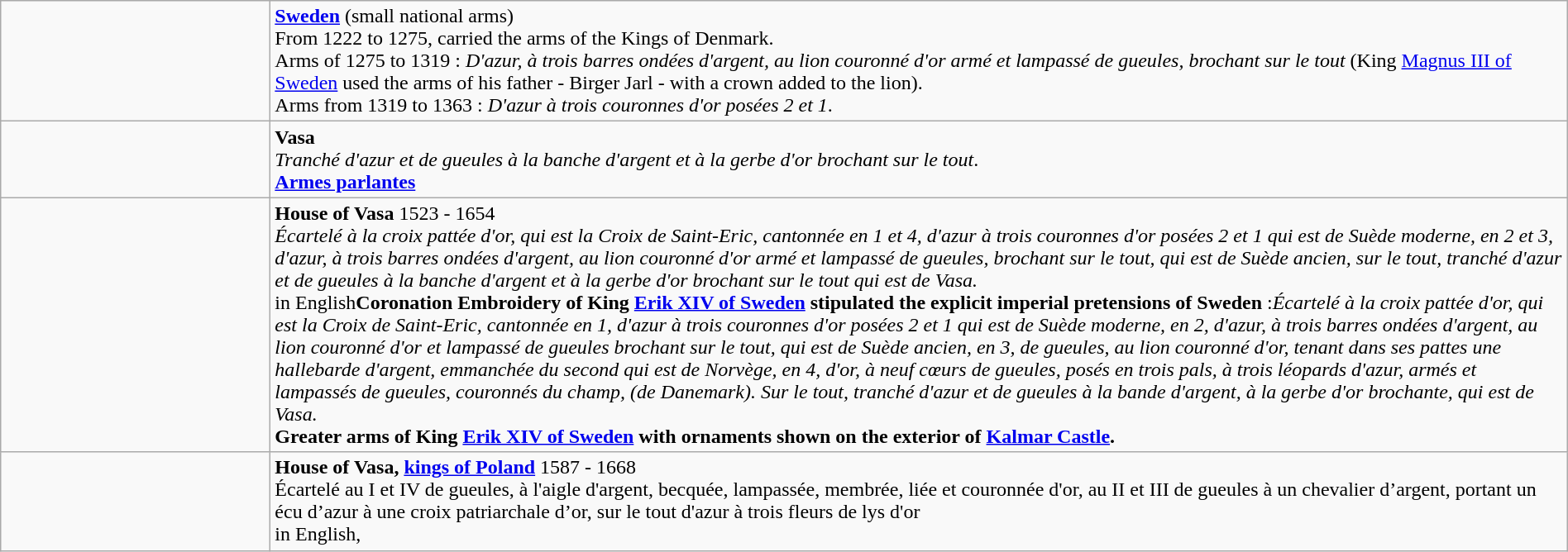<table class="wikitable" width="100%">
<tr valign=top>
<td align=center width=210> <br> </td>
<td><strong><a href='#'>Sweden</a></strong> (small national arms)<br>From 1222 to 1275, carried the arms of the Kings of Denmark.<br>Arms of 1275 to 1319 : <em>D'azur, à trois barres ondées d'argent, au lion couronné d'or armé et lampassé de gueules, brochant sur le tout</em> (King <a href='#'>Magnus III of Sweden</a> used the arms of his father - Birger Jarl - with a crown added to the lion).<br>Arms from 1319 to 1363 : <em>D'azur à trois couronnes d'or posées 2 et 1</em>.</td>
</tr>
<tr valign=top>
<td align=center width=210><br> </td>
<td><strong>Vasa</strong><br><em>Tranché d'azur et de gueules à la banche d'argent et à la gerbe d'or brochant sur le tout</em>.<br> <strong><a href='#'>Armes parlantes</a></strong></td>
</tr>
<tr valign=top>
<td align=center><br> <br><br><br><br></td>
<td><strong>House of Vasa</strong> 1523 - 1654<br><em>Écartelé à la croix pattée d'or, qui est la Croix de Saint-Eric, cantonnée en 1 et 4, d'azur à trois couronnes d'or posées 2 et 1 qui est de Suède moderne, en 2 et 3, d'azur, à trois barres ondées d'argent, au lion couronné d'or armé et lampassé de gueules, brochant sur le tout, qui est de Suède ancien, sur le tout, tranché d'azur et de gueules à la banche d'argent et à la gerbe d'or brochant sur le tout qui est de Vasa.</em><br>in English<strong>Coronation Embroidery of King <a href='#'>Erik XIV of Sweden</a> stipulated the explicit imperial pretensions of Sweden</strong> :<em>Écartelé à la croix pattée d'or, qui est la Croix de Saint-Eric, cantonnée en 1, d'azur à trois couronnes d'or posées 2 et 1 qui est de Suède moderne, en 2, d'azur, à trois barres ondées d'argent, au lion couronné d'or et lampassé de gueules brochant sur le tout, qui est de Suède ancien, en 3, de gueules, au lion couronné d'or, tenant dans ses pattes une hallebarde d'argent, emmanchée du second qui est de Norvège, en 4, d'or, à neuf cœurs de gueules, posés en trois pals, à trois léopards d'azur, armés et lampassés de gueules, couronnés du champ, (de Danemark). Sur le tout, tranché d'azur et de gueules à la bande d'argent, à la gerbe d'or brochante, qui est de Vasa.</em><br><strong>Greater arms of King <a href='#'>Erik XIV of Sweden</a> with ornaments shown on the exterior of <a href='#'>Kalmar Castle</a>.</strong></td>
</tr>
<tr valign=top>
<td align=center><br> </td>
<td><strong>House of Vasa, <a href='#'>kings of Poland</a></strong> 1587 - 1668<br>Écartelé au I et IV de gueules, à l'aigle d'argent, becquée, lampassée, membrée, liée et couronnée d'or, au II et III de gueules à un chevalier d’argent, portant un écu d’azur à une croix patriarchale d’or, sur le tout d'azur à trois fleurs de lys d'or<br>in English,</td>
</tr>
</table>
